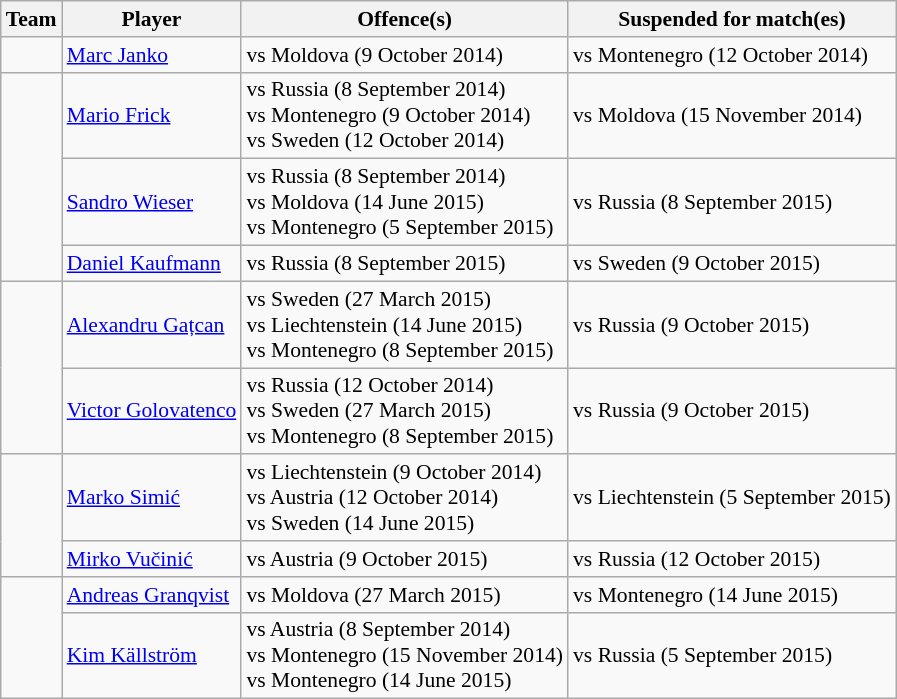<table class="wikitable" style="font-size:90%">
<tr>
<th>Team</th>
<th>Player</th>
<th>Offence(s)</th>
<th>Suspended for match(es)</th>
</tr>
<tr>
<td></td>
<td><a href='#'>Marc Janko</a></td>
<td> vs Moldova (9 October 2014)</td>
<td>vs Montenegro (12 October 2014)</td>
</tr>
<tr>
<td rowspan=3></td>
<td><a href='#'>Mario Frick</a></td>
<td> vs Russia (8 September 2014)<br> vs Montenegro (9 October 2014)<br> vs Sweden (12 October 2014)</td>
<td>vs Moldova (15 November 2014)</td>
</tr>
<tr>
<td><a href='#'>Sandro Wieser</a></td>
<td> vs Russia (8 September 2014)<br> vs Moldova (14 June 2015)<br> vs Montenegro (5 September 2015)</td>
<td>vs Russia (8 September 2015)</td>
</tr>
<tr>
<td><a href='#'>Daniel Kaufmann</a></td>
<td> vs Russia (8 September 2015)</td>
<td>vs Sweden (9 October 2015)</td>
</tr>
<tr>
<td rowspan=2></td>
<td><a href='#'>Alexandru Gațcan</a></td>
<td> vs Sweden (27 March 2015)<br> vs Liechtenstein (14 June 2015)<br> vs Montenegro (8 September 2015)</td>
<td>vs Russia (9 October 2015)</td>
</tr>
<tr>
<td><a href='#'>Victor Golovatenco</a></td>
<td> vs Russia (12 October 2014)<br> vs Sweden (27 March 2015)<br> vs Montenegro (8 September 2015)</td>
<td>vs Russia (9 October 2015)</td>
</tr>
<tr>
<td rowspan=2></td>
<td><a href='#'>Marko Simić</a></td>
<td> vs Liechtenstein (9 October 2014)<br> vs Austria (12 October 2014)<br> vs Sweden (14 June 2015)</td>
<td>vs Liechtenstein (5 September 2015)</td>
</tr>
<tr>
<td><a href='#'>Mirko Vučinić</a></td>
<td> vs Austria (9 October 2015)</td>
<td>vs Russia (12 October 2015)</td>
</tr>
<tr>
<td rowspan=2></td>
<td><a href='#'>Andreas Granqvist</a></td>
<td> vs Moldova (27 March 2015)</td>
<td>vs Montenegro (14 June 2015)</td>
</tr>
<tr>
<td><a href='#'>Kim Källström</a></td>
<td> vs Austria (8 September 2014)<br> vs Montenegro (15 November 2014)<br> vs Montenegro (14 June 2015)</td>
<td>vs Russia (5 September 2015)</td>
</tr>
</table>
